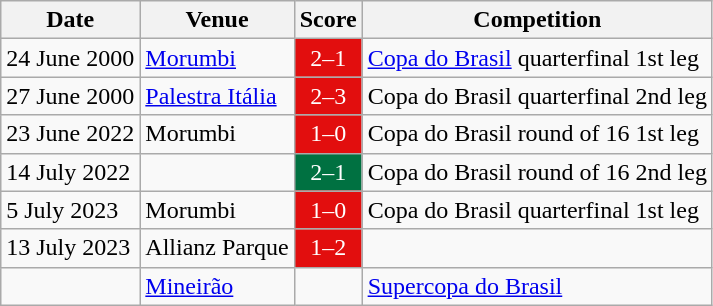<table class="wikitable">
<tr>
<th>Date</th>
<th>Venue</th>
<th>Score</th>
<th>Competition</th>
</tr>
<tr>
<td>24 June 2000</td>
<td><a href='#'>Morumbi</a></td>
<td align="center"style="background:#E20E0E; color:#FFFFFF">2–1</td>
<td><a href='#'>Copa do Brasil</a> quarterfinal 1st leg</td>
</tr>
<tr>
<td>27 June 2000</td>
<td><a href='#'>Palestra Itália</a></td>
<td align="center"style="background:#E20E0E; color:#FFFFFF">2–3</td>
<td>Copa do Brasil quarterfinal 2nd leg</td>
</tr>
<tr>
<td>23 June 2022</td>
<td>Morumbi</td>
<td align="center"style="background:#E20E0E; color:#FFFFFF">1–0</td>
<td>Copa do Brasil round of 16 1st leg</td>
</tr>
<tr>
<td>14 July 2022</td>
<td></td>
<td align="center"style="background:#007141; color:#FFFFFF">2–1</td>
<td>Copa do Brasil round of 16 2nd leg</td>
</tr>
<tr>
<td>5 July 2023</td>
<td>Morumbi</td>
<td align="center"style="background:#E20E0E; color:#FFFFFF">1–0</td>
<td>Copa do Brasil quarterfinal 1st leg</td>
</tr>
<tr>
<td>13 July 2023</td>
<td>Allianz Parque</td>
<td align="center"style="background:#E20E0E; color:#FFFFFF">1–2</td>
<td></td>
</tr>
<tr>
<td></td>
<td><a href='#'>Mineirão</a></td>
<td align="center"></td>
<td><a href='#'>Supercopa do Brasil</a></td>
</tr>
</table>
